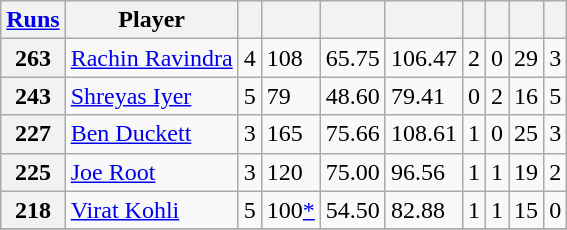<table class="wikitable">
<tr>
<th scope=col><a href='#'>Runs</a></th>
<th>Player</th>
<th scope=col><a href='#'></a></th>
<th scope=col></th>
<th scope=col><a href='#'></a></th>
<th scope=col><a href='#'></a></th>
<th scope=col><a href='#'></a></th>
<th scope=col></th>
<th scope=col><a href='#'></a></th>
<th scope=col><a href='#'></a></th>
</tr>
<tr>
<th>263</th>
<td> <a href='#'>Rachin Ravindra</a></td>
<td>4</td>
<td>108</td>
<td>65.75</td>
<td>106.47</td>
<td>2</td>
<td>0</td>
<td>29</td>
<td>3</td>
</tr>
<tr>
<th>243</th>
<td> <a href='#'>Shreyas Iyer</a></td>
<td>5</td>
<td>79</td>
<td>48.60</td>
<td>79.41</td>
<td>0</td>
<td>2</td>
<td>16</td>
<td>5</td>
</tr>
<tr>
<th>227</th>
<td> <a href='#'>Ben Duckett</a></td>
<td>3</td>
<td>165</td>
<td>75.66</td>
<td>108.61</td>
<td>1</td>
<td>0</td>
<td>25</td>
<td>3</td>
</tr>
<tr>
<th>225</th>
<td> <a href='#'>Joe Root</a></td>
<td>3</td>
<td>120</td>
<td>75.00</td>
<td>96.56</td>
<td>1</td>
<td>1</td>
<td>19</td>
<td>2</td>
</tr>
<tr>
<th>218</th>
<td> <a href='#'>Virat Kohli</a></td>
<td>5</td>
<td>100<a href='#'>*</a></td>
<td>54.50</td>
<td>82.88</td>
<td>1</td>
<td>1</td>
<td>15</td>
<td>0</td>
</tr>
<tr>
</tr>
</table>
